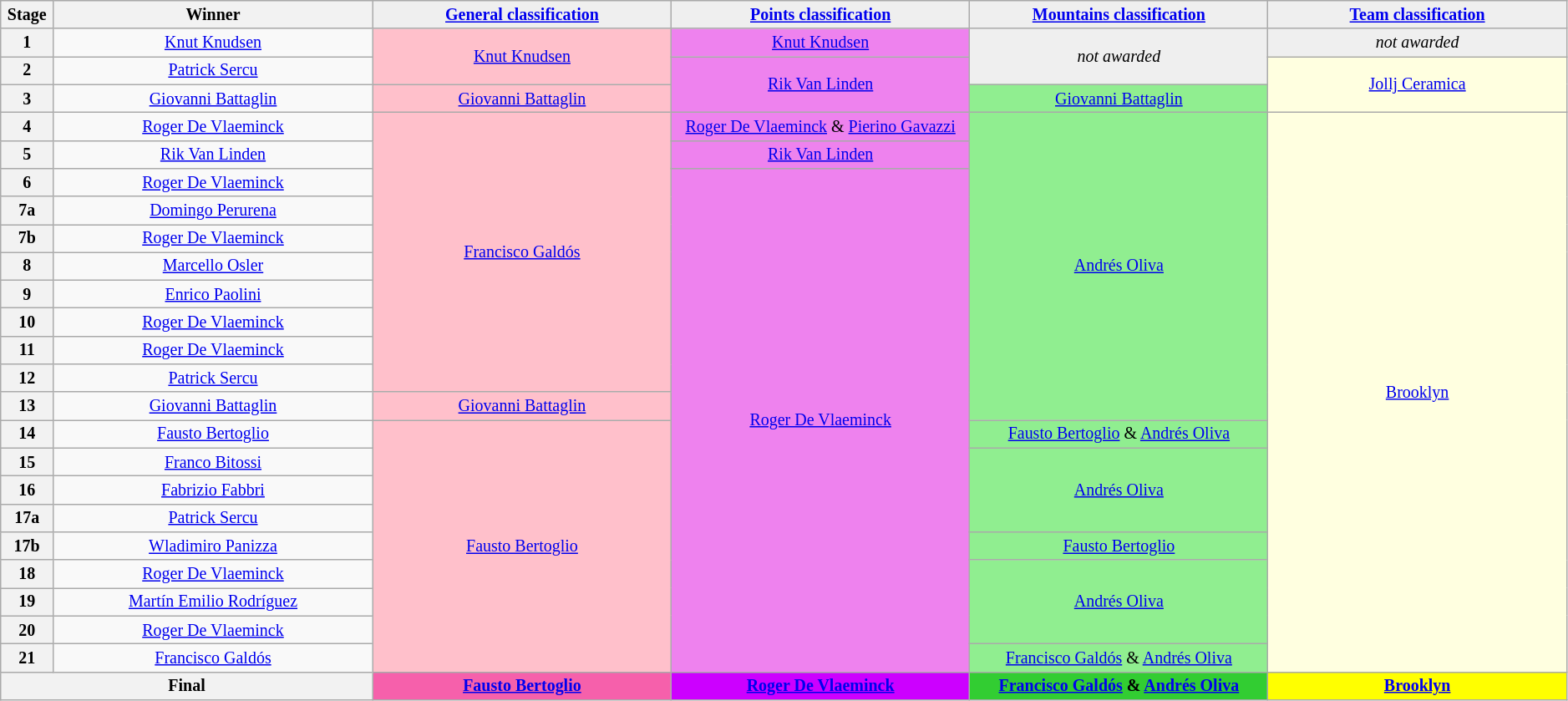<table class="wikitable" style="text-align: center; font-size:smaller;">
<tr style="background:#efefef;">
<th style="width:1%;">Stage</th>
<th style="width:15%;">Winner</th>
<th style="background:#efefef; width:14%;"><a href='#'>General classification</a><br></th>
<th style="background:#efefef; width:14%;"><a href='#'>Points classification</a><br></th>
<th style="background:#efefef; width:14%;"><a href='#'>Mountains classification</a><br></th>
<th style="background:#efefef; width:14%;"><a href='#'>Team classification</a></th>
</tr>
<tr>
<th>1</th>
<td><a href='#'>Knut Knudsen</a></td>
<td style="background:pink;" rowspan="2"><a href='#'>Knut Knudsen</a></td>
<td style="background:violet;" rowspan="1"><a href='#'>Knut Knudsen</a></td>
<td style="background:#EFEFEF;" rowspan="2"><em>not awarded</em></td>
<td style="background:#EFEFEF;" rowspan="1"><em>not awarded</em></td>
</tr>
<tr>
<th>2</th>
<td><a href='#'>Patrick Sercu</a></td>
<td style="background:violet;" rowspan="2"><a href='#'>Rik Van Linden</a></td>
<td style="background:lightyellow;" rowspan="2"><a href='#'>Jollj Ceramica</a></td>
</tr>
<tr>
<th>3</th>
<td><a href='#'>Giovanni Battaglin</a></td>
<td style="background:pink;" rowspan="1"><a href='#'>Giovanni Battaglin</a></td>
<td style="background:lightgreen;" rowspan="1"><a href='#'>Giovanni Battaglin</a></td>
</tr>
<tr>
<th>4</th>
<td><a href='#'>Roger De Vlaeminck</a></td>
<td style="background:pink;" rowspan="10"><a href='#'>Francisco Galdós</a></td>
<td style="background:violet;" rowspan="1"><a href='#'>Roger De Vlaeminck</a> & <a href='#'>Pierino Gavazzi</a></td>
<td style="background:lightgreen;" rowspan="11"><a href='#'>Andrés Oliva</a></td>
<td style="background:lightyellow;" rowspan="20"><a href='#'>Brooklyn</a></td>
</tr>
<tr>
<th>5</th>
<td><a href='#'>Rik Van Linden</a></td>
<td style="background:violet;" rowspan="1"><a href='#'>Rik Van Linden</a></td>
</tr>
<tr>
<th>6</th>
<td><a href='#'>Roger De Vlaeminck</a></td>
<td style="background:violet;" rowspan="18"><a href='#'>Roger De Vlaeminck</a></td>
</tr>
<tr>
<th>7a</th>
<td><a href='#'>Domingo Perurena</a></td>
</tr>
<tr>
<th>7b</th>
<td><a href='#'>Roger De Vlaeminck</a></td>
</tr>
<tr>
<th>8</th>
<td><a href='#'>Marcello Osler</a></td>
</tr>
<tr>
<th>9</th>
<td><a href='#'>Enrico Paolini</a></td>
</tr>
<tr>
<th>10</th>
<td><a href='#'>Roger De Vlaeminck</a></td>
</tr>
<tr>
<th>11</th>
<td><a href='#'>Roger De Vlaeminck</a></td>
</tr>
<tr>
<th>12</th>
<td><a href='#'>Patrick Sercu</a></td>
</tr>
<tr>
<th>13</th>
<td><a href='#'>Giovanni Battaglin</a></td>
<td style="background:pink;" rowspan="1"><a href='#'>Giovanni Battaglin</a></td>
</tr>
<tr>
<th>14</th>
<td><a href='#'>Fausto Bertoglio</a></td>
<td style="background:pink;" rowspan="9"><a href='#'>Fausto Bertoglio</a></td>
<td style="background:lightgreen;" rowspan="1"><a href='#'>Fausto Bertoglio</a> & <a href='#'>Andrés Oliva</a></td>
</tr>
<tr>
<th>15</th>
<td><a href='#'>Franco Bitossi</a></td>
<td style="background:lightgreen;" rowspan="3"><a href='#'>Andrés Oliva</a></td>
</tr>
<tr>
<th>16</th>
<td><a href='#'>Fabrizio Fabbri</a></td>
</tr>
<tr>
<th>17a</th>
<td><a href='#'>Patrick Sercu</a></td>
</tr>
<tr>
<th>17b</th>
<td><a href='#'>Wladimiro Panizza</a></td>
<td style="background:lightgreen;" rowspan="1"><a href='#'>Fausto Bertoglio</a></td>
</tr>
<tr>
<th>18</th>
<td><a href='#'>Roger De Vlaeminck</a></td>
<td style="background:lightgreen;" rowspan="3"><a href='#'>Andrés Oliva</a></td>
</tr>
<tr>
<th>19</th>
<td><a href='#'>Martín Emilio Rodríguez</a></td>
</tr>
<tr>
<th>20</th>
<td><a href='#'>Roger De Vlaeminck</a></td>
</tr>
<tr>
<th>21</th>
<td><a href='#'>Francisco Galdós</a></td>
<td style="background:lightgreen;" rowspan="1"><a href='#'>Francisco Galdós</a> & <a href='#'>Andrés Oliva</a></td>
</tr>
<tr>
<th colspan=2><strong>Final</strong></th>
<th style="background:#F660AB;"><strong><a href='#'>Fausto Bertoglio</a></strong></th>
<th style="background:#c0f;"><strong><a href='#'>Roger De Vlaeminck</a></strong></th>
<th style="background:#32CD32;"><strong><a href='#'>Francisco Galdós</a> & <a href='#'>Andrés Oliva</a></strong></th>
<th style="background:yellow;"><strong><a href='#'>Brooklyn</a></strong></th>
</tr>
</table>
